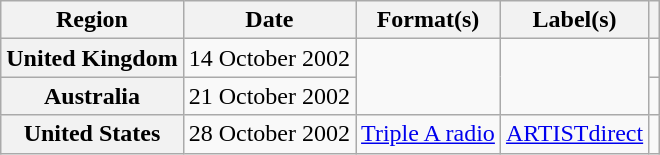<table class="wikitable plainrowheaders">
<tr>
<th scope="col">Region</th>
<th scope="col">Date</th>
<th scope="col">Format(s)</th>
<th scope="col">Label(s)</th>
<th scope="col"></th>
</tr>
<tr>
<th scope="row">United Kingdom</th>
<td>14 October 2002</td>
<td rowspan="2"></td>
<td rowspan="2"></td>
<td align="center"></td>
</tr>
<tr>
<th scope="row">Australia</th>
<td>21 October 2002</td>
<td align="center"></td>
</tr>
<tr>
<th scope="row">United States</th>
<td>28 October 2002</td>
<td><a href='#'>Triple A radio</a></td>
<td><a href='#'>ARTISTdirect</a></td>
<td align="center"></td>
</tr>
</table>
